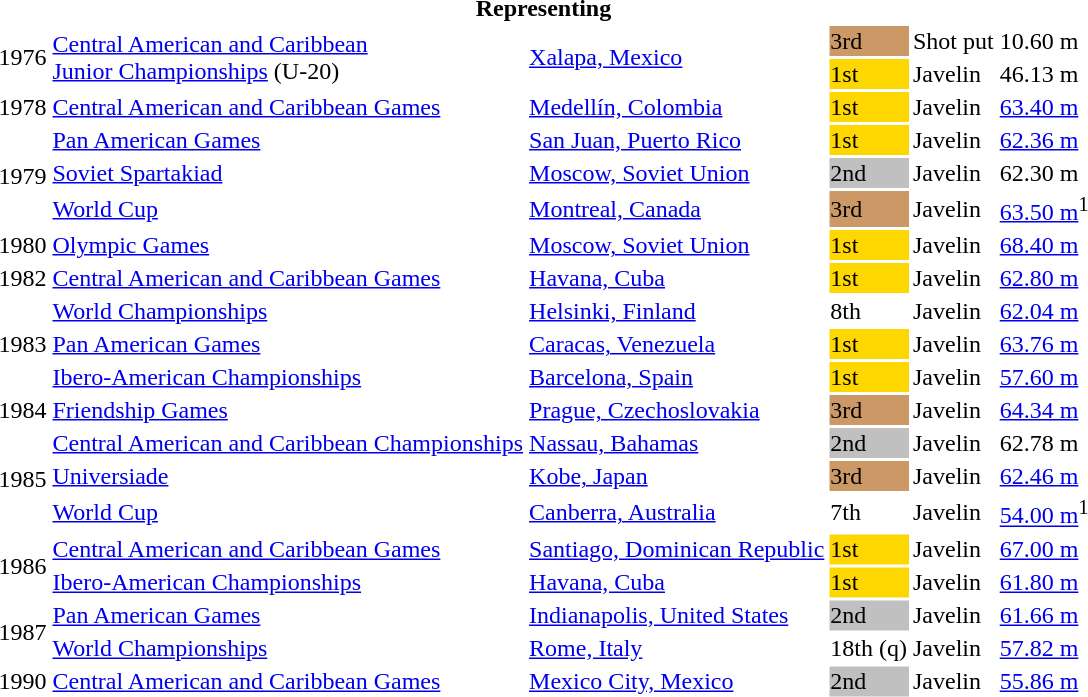<table>
<tr>
<th colspan="6">Representing </th>
</tr>
<tr>
<td rowspan=2>1976</td>
<td rowspan=2><a href='#'>Central American and Caribbean<br>Junior Championships</a> (U-20)</td>
<td rowspan=2><a href='#'>Xalapa, Mexico</a></td>
<td bgcolor=cc9966>3rd</td>
<td>Shot put</td>
<td>10.60 m</td>
</tr>
<tr>
<td bgcolor=gold>1st</td>
<td>Javelin</td>
<td>46.13 m</td>
</tr>
<tr>
<td>1978</td>
<td><a href='#'>Central American and Caribbean Games</a></td>
<td><a href='#'>Medellín, Colombia</a></td>
<td bgcolor=gold>1st</td>
<td>Javelin</td>
<td><a href='#'>63.40 m</a></td>
</tr>
<tr>
<td rowspan=3>1979</td>
<td><a href='#'>Pan American Games</a></td>
<td><a href='#'>San Juan, Puerto Rico</a></td>
<td bgcolor=gold>1st</td>
<td>Javelin</td>
<td><a href='#'>62.36 m</a></td>
</tr>
<tr>
<td><a href='#'>Soviet Spartakiad</a></td>
<td><a href='#'>Moscow, Soviet Union</a></td>
<td bgcolor=silver>2nd</td>
<td>Javelin</td>
<td>62.30 m</td>
</tr>
<tr>
<td><a href='#'>World Cup</a></td>
<td><a href='#'>Montreal, Canada</a></td>
<td bgcolor=cc9966>3rd</td>
<td>Javelin</td>
<td><a href='#'>63.50 m</a><sup>1</sup></td>
</tr>
<tr>
<td>1980</td>
<td><a href='#'>Olympic Games</a></td>
<td><a href='#'>Moscow, Soviet Union</a></td>
<td bgcolor=gold>1st</td>
<td>Javelin</td>
<td><a href='#'>68.40 m</a></td>
</tr>
<tr>
<td>1982</td>
<td><a href='#'>Central American and Caribbean Games</a></td>
<td><a href='#'>Havana, Cuba</a></td>
<td bgcolor=gold>1st</td>
<td>Javelin</td>
<td><a href='#'>62.80 m</a></td>
</tr>
<tr>
<td rowspan=3>1983</td>
<td><a href='#'>World Championships</a></td>
<td><a href='#'>Helsinki, Finland</a></td>
<td>8th</td>
<td>Javelin</td>
<td><a href='#'>62.04 m</a></td>
</tr>
<tr>
<td><a href='#'>Pan American Games</a></td>
<td><a href='#'>Caracas, Venezuela</a></td>
<td bgcolor=gold>1st</td>
<td>Javelin</td>
<td><a href='#'>63.76 m</a></td>
</tr>
<tr>
<td><a href='#'>Ibero-American Championships</a></td>
<td><a href='#'>Barcelona, Spain</a></td>
<td bgcolor=gold>1st</td>
<td>Javelin</td>
<td><a href='#'>57.60 m</a></td>
</tr>
<tr>
<td>1984</td>
<td><a href='#'>Friendship Games</a></td>
<td><a href='#'>Prague, Czechoslovakia</a></td>
<td bgcolor=cc9966>3rd</td>
<td>Javelin</td>
<td><a href='#'>64.34 m</a></td>
</tr>
<tr>
<td rowspan=3>1985</td>
<td><a href='#'>Central American and Caribbean Championships</a></td>
<td><a href='#'>Nassau, Bahamas</a></td>
<td bgcolor=silver>2nd</td>
<td>Javelin</td>
<td>62.78 m</td>
</tr>
<tr>
<td><a href='#'>Universiade</a></td>
<td><a href='#'>Kobe, Japan</a></td>
<td bgcolor=cc9966>3rd</td>
<td>Javelin</td>
<td><a href='#'>62.46 m</a></td>
</tr>
<tr>
<td><a href='#'>World Cup</a></td>
<td><a href='#'>Canberra, Australia</a></td>
<td>7th</td>
<td>Javelin</td>
<td><a href='#'>54.00 m</a><sup>1</sup></td>
</tr>
<tr>
<td rowspan=2>1986</td>
<td><a href='#'>Central American and Caribbean Games</a></td>
<td><a href='#'>Santiago, Dominican Republic</a></td>
<td bgcolor=gold>1st</td>
<td>Javelin</td>
<td><a href='#'>67.00 m</a></td>
</tr>
<tr>
<td><a href='#'>Ibero-American Championships</a></td>
<td><a href='#'>Havana, Cuba</a></td>
<td bgcolor=gold>1st</td>
<td>Javelin</td>
<td><a href='#'>61.80 m</a></td>
</tr>
<tr>
<td rowspan=2>1987</td>
<td><a href='#'>Pan American Games</a></td>
<td><a href='#'>Indianapolis, United States</a></td>
<td bgcolor=silver>2nd</td>
<td>Javelin</td>
<td><a href='#'>61.66 m</a></td>
</tr>
<tr>
<td><a href='#'>World Championships</a></td>
<td><a href='#'>Rome, Italy</a></td>
<td>18th (q)</td>
<td>Javelin</td>
<td><a href='#'>57.82 m</a></td>
</tr>
<tr>
<td>1990</td>
<td><a href='#'>Central American and Caribbean Games</a></td>
<td><a href='#'>Mexico City, Mexico</a></td>
<td bgcolor=silver>2nd</td>
<td>Javelin</td>
<td><a href='#'>55.86 m</a></td>
</tr>
</table>
